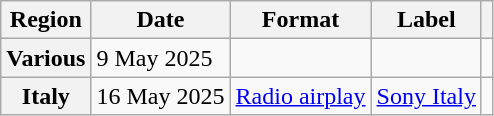<table class="wikitable plainrowheaders">
<tr>
<th scope="col">Region</th>
<th scope="col">Date</th>
<th scope="col">Format</th>
<th scope="col">Label</th>
<th scope="col"></th>
</tr>
<tr>
<th scope="row">Various</th>
<td>9 May 2025</td>
<td></td>
<td></td>
<td style="text-align:center"></td>
</tr>
<tr>
<th scope="row">Italy</th>
<td>16 May 2025</td>
<td><a href='#'>Radio airplay</a></td>
<td><a href='#'>Sony Italy</a></td>
<td style="text-align:center"></td>
</tr>
</table>
